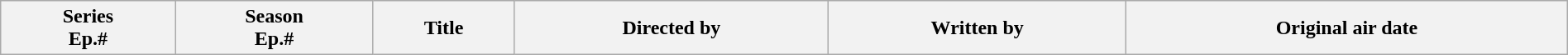<table class="wikitable plainrowheaders" style="width:100%; margin:auto;">
<tr>
<th>Series<br>Ep.#</th>
<th>Season<br>Ep.#</th>
<th>Title</th>
<th>Directed by</th>
<th>Written by</th>
<th>Original air date<br>













</th>
</tr>
</table>
